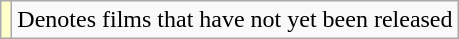<table class="wikitable">
<tr>
<td style="background:#FFFFCC;"></td>
<td>Denotes films that have not yet been released</td>
</tr>
</table>
